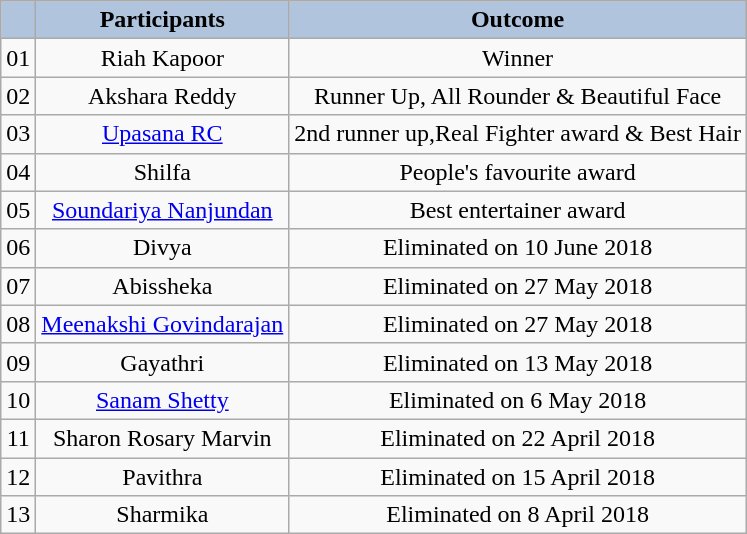<table class="wikitable plainrowheaders" style="text-align:center;">
<tr>
<th scope="col" style="background:LightSteelBlue;"></th>
<th scope="col" style="background:LightSteelBlue;">Participants</th>
<th scope="col" style="background:LightSteelBlue;">Outcome</th>
</tr>
<tr>
<td scope="row">01</td>
<td>Riah Kapoor</td>
<td>Winner</td>
</tr>
<tr>
<td scope="row">02</td>
<td>Akshara Reddy</td>
<td>Runner Up, All Rounder & Beautiful Face</td>
</tr>
<tr>
<td scope="row">03</td>
<td><a href='#'>Upasana RC</a></td>
<td>2nd runner up,Real Fighter award & Best Hair</td>
</tr>
<tr>
<td scope="row">04</td>
<td>Shilfa</td>
<td>People's favourite award</td>
</tr>
<tr>
<td scope="row">05</td>
<td><a href='#'>Soundariya Nanjundan</a></td>
<td>Best entertainer award</td>
</tr>
<tr>
<td scope="row">06</td>
<td>Divya</td>
<td>Eliminated on 10 June 2018</td>
</tr>
<tr>
<td scope="row">07</td>
<td>Abissheka</td>
<td>Eliminated on 27 May 2018</td>
</tr>
<tr>
<td scope="row">08</td>
<td><a href='#'>Meenakshi Govindarajan</a></td>
<td>Eliminated on 27 May 2018</td>
</tr>
<tr>
<td scope="row">09</td>
<td>Gayathri</td>
<td>Eliminated on 13 May 2018</td>
</tr>
<tr>
<td scope="row">10</td>
<td><a href='#'>Sanam Shetty</a></td>
<td>Eliminated on 6 May 2018</td>
</tr>
<tr>
<td scope="row">11</td>
<td>Sharon Rosary Marvin</td>
<td>Eliminated on 22 April 2018</td>
</tr>
<tr>
<td scope="row">12</td>
<td>Pavithra</td>
<td>Eliminated on 15 April 2018</td>
</tr>
<tr>
<td scope="row">13</td>
<td>Sharmika</td>
<td>Eliminated on 8 April 2018</td>
</tr>
</table>
